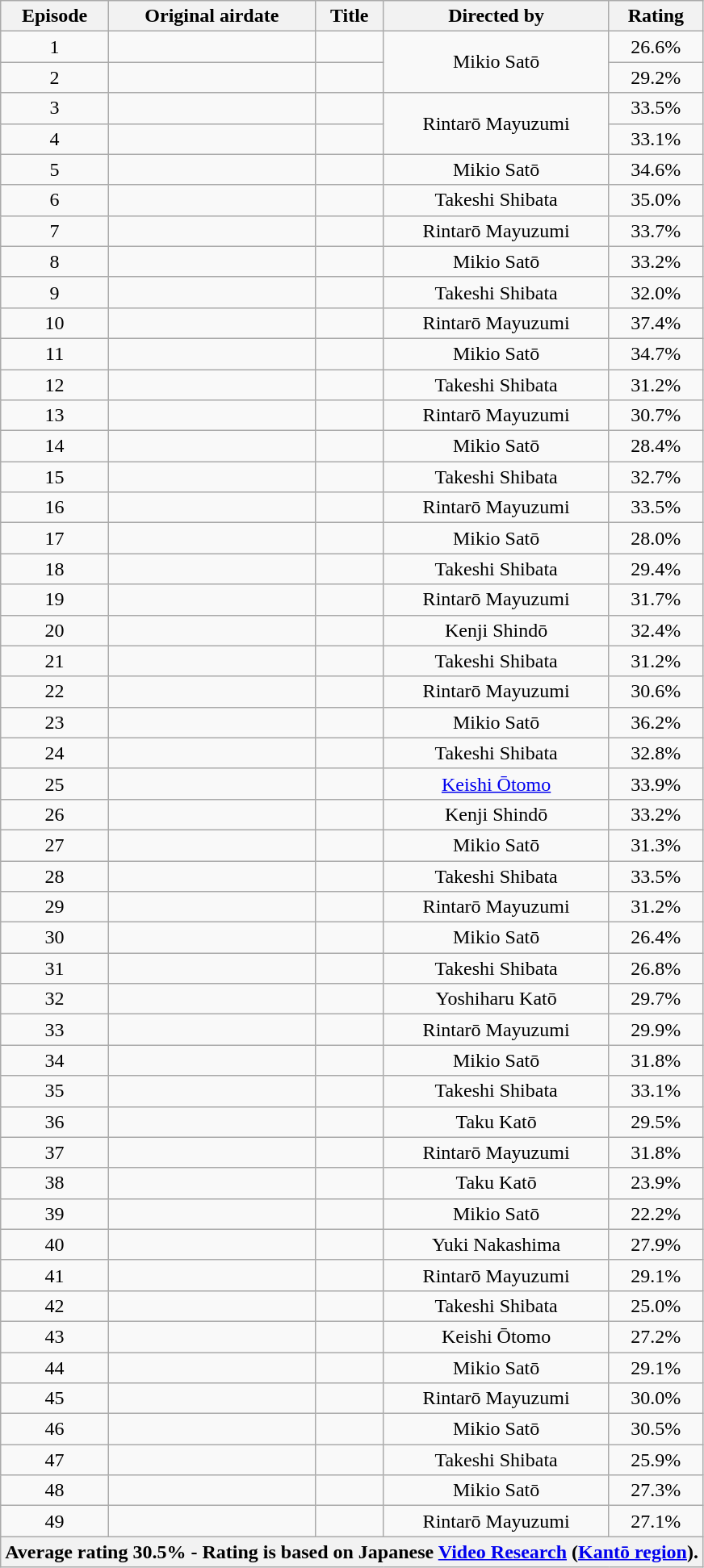<table class="wikitable" style="text-align: center;">
<tr>
<th>Episode</th>
<th>Original airdate</th>
<th>Title</th>
<th>Directed by</th>
<th>Rating</th>
</tr>
<tr>
<td>1</td>
<td></td>
<td></td>
<td rowspan=2>Mikio Satō</td>
<td>26.6%</td>
</tr>
<tr>
<td>2</td>
<td></td>
<td></td>
<td>29.2%</td>
</tr>
<tr>
<td>3</td>
<td></td>
<td></td>
<td rowspan=2>Rintarō Mayuzumi</td>
<td>33.5%</td>
</tr>
<tr>
<td>4</td>
<td></td>
<td></td>
<td>33.1%</td>
</tr>
<tr>
<td>5</td>
<td></td>
<td></td>
<td>Mikio Satō</td>
<td>34.6%</td>
</tr>
<tr>
<td>6</td>
<td></td>
<td></td>
<td>Takeshi Shibata</td>
<td>35.0%</td>
</tr>
<tr>
<td>7</td>
<td></td>
<td></td>
<td>Rintarō Mayuzumi</td>
<td>33.7%</td>
</tr>
<tr>
<td>8</td>
<td></td>
<td></td>
<td>Mikio Satō</td>
<td>33.2%</td>
</tr>
<tr>
<td>9</td>
<td></td>
<td></td>
<td>Takeshi Shibata</td>
<td>32.0%</td>
</tr>
<tr>
<td>10</td>
<td></td>
<td></td>
<td>Rintarō Mayuzumi</td>
<td><span>37.4%</span></td>
</tr>
<tr>
<td>11</td>
<td></td>
<td></td>
<td>Mikio Satō</td>
<td>34.7%</td>
</tr>
<tr>
<td>12</td>
<td></td>
<td></td>
<td>Takeshi Shibata</td>
<td>31.2%</td>
</tr>
<tr>
<td>13</td>
<td></td>
<td></td>
<td>Rintarō Mayuzumi</td>
<td>30.7%</td>
</tr>
<tr>
<td>14</td>
<td></td>
<td></td>
<td>Mikio Satō</td>
<td>28.4%</td>
</tr>
<tr>
<td>15</td>
<td></td>
<td></td>
<td>Takeshi Shibata</td>
<td>32.7%</td>
</tr>
<tr>
<td>16</td>
<td></td>
<td></td>
<td>Rintarō Mayuzumi</td>
<td>33.5%</td>
</tr>
<tr>
<td>17</td>
<td></td>
<td></td>
<td>Mikio Satō</td>
<td>28.0%</td>
</tr>
<tr>
<td>18</td>
<td></td>
<td></td>
<td>Takeshi Shibata</td>
<td>29.4%</td>
</tr>
<tr>
<td>19</td>
<td></td>
<td></td>
<td>Rintarō Mayuzumi</td>
<td>31.7%</td>
</tr>
<tr>
<td>20</td>
<td></td>
<td></td>
<td>Kenji Shindō</td>
<td>32.4%</td>
</tr>
<tr>
<td>21</td>
<td></td>
<td></td>
<td>Takeshi Shibata</td>
<td>31.2%</td>
</tr>
<tr>
<td>22</td>
<td></td>
<td></td>
<td>Rintarō Mayuzumi</td>
<td>30.6%</td>
</tr>
<tr>
<td>23</td>
<td></td>
<td></td>
<td>Mikio Satō</td>
<td>36.2%</td>
</tr>
<tr>
<td>24</td>
<td></td>
<td></td>
<td>Takeshi Shibata</td>
<td>32.8%</td>
</tr>
<tr>
<td>25</td>
<td></td>
<td></td>
<td><a href='#'>Keishi Ōtomo</a></td>
<td>33.9%</td>
</tr>
<tr>
<td>26</td>
<td></td>
<td></td>
<td>Kenji Shindō</td>
<td>33.2%</td>
</tr>
<tr>
<td>27</td>
<td></td>
<td></td>
<td>Mikio Satō</td>
<td>31.3%</td>
</tr>
<tr>
<td>28</td>
<td></td>
<td></td>
<td>Takeshi Shibata</td>
<td>33.5%</td>
</tr>
<tr>
<td>29</td>
<td></td>
<td></td>
<td>Rintarō Mayuzumi</td>
<td>31.2%</td>
</tr>
<tr>
<td>30</td>
<td></td>
<td></td>
<td>Mikio Satō</td>
<td>26.4%</td>
</tr>
<tr>
<td>31</td>
<td></td>
<td></td>
<td>Takeshi Shibata</td>
<td>26.8%</td>
</tr>
<tr>
<td>32</td>
<td></td>
<td></td>
<td>Yoshiharu Katō</td>
<td>29.7%</td>
</tr>
<tr>
<td>33</td>
<td></td>
<td></td>
<td>Rintarō Mayuzumi</td>
<td>29.9%</td>
</tr>
<tr>
<td>34</td>
<td></td>
<td></td>
<td>Mikio Satō</td>
<td>31.8%</td>
</tr>
<tr>
<td>35</td>
<td></td>
<td></td>
<td>Takeshi Shibata</td>
<td>33.1%</td>
</tr>
<tr>
<td>36</td>
<td></td>
<td></td>
<td>Taku Katō</td>
<td>29.5%</td>
</tr>
<tr>
<td>37</td>
<td></td>
<td></td>
<td>Rintarō Mayuzumi</td>
<td>31.8%</td>
</tr>
<tr>
<td>38</td>
<td></td>
<td></td>
<td>Taku Katō</td>
<td>23.9%</td>
</tr>
<tr>
<td>39</td>
<td></td>
<td></td>
<td>Mikio Satō</td>
<td><span>22.2%</span></td>
</tr>
<tr>
<td>40</td>
<td></td>
<td></td>
<td>Yuki Nakashima</td>
<td>27.9%</td>
</tr>
<tr>
<td>41</td>
<td></td>
<td></td>
<td>Rintarō Mayuzumi</td>
<td>29.1%</td>
</tr>
<tr>
<td>42</td>
<td></td>
<td></td>
<td>Takeshi Shibata</td>
<td>25.0%</td>
</tr>
<tr>
<td>43</td>
<td></td>
<td></td>
<td>Keishi Ōtomo</td>
<td>27.2%</td>
</tr>
<tr>
<td>44</td>
<td></td>
<td></td>
<td>Mikio Satō</td>
<td>29.1%</td>
</tr>
<tr>
<td>45</td>
<td></td>
<td></td>
<td>Rintarō Mayuzumi</td>
<td>30.0%</td>
</tr>
<tr>
<td>46</td>
<td></td>
<td></td>
<td>Mikio Satō</td>
<td>30.5%</td>
</tr>
<tr>
<td>47</td>
<td></td>
<td></td>
<td>Takeshi Shibata</td>
<td>25.9%</td>
</tr>
<tr>
<td>48</td>
<td></td>
<td></td>
<td>Mikio Satō</td>
<td>27.3%</td>
</tr>
<tr>
<td>49</td>
<td></td>
<td></td>
<td>Rintarō Mayuzumi</td>
<td>27.1%</td>
</tr>
<tr>
<th colspan="5">Average rating 30.5% - Rating is based on Japanese <a href='#'>Video Research</a> (<a href='#'>Kantō region</a>).</th>
</tr>
</table>
